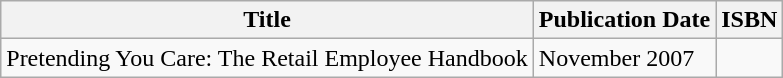<table class="wikitable">
<tr>
<th>Title</th>
<th>Publication Date</th>
<th>ISBN</th>
</tr>
<tr>
<td>Pretending You Care: The Retail Employee Handbook</td>
<td>November 2007</td>
<td></td>
</tr>
</table>
